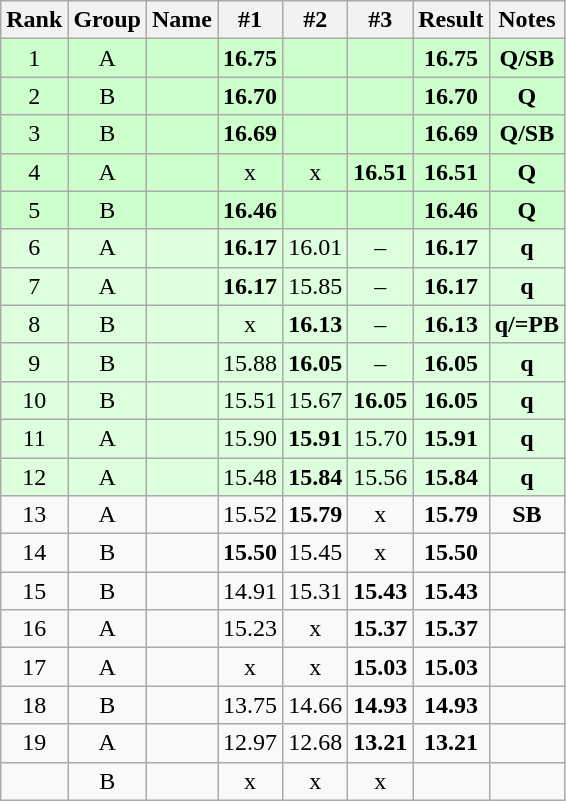<table class="wikitable sortable" style="text-align:center">
<tr>
<th>Rank</th>
<th>Group</th>
<th>Name</th>
<th>#1</th>
<th>#2</th>
<th>#3</th>
<th>Result</th>
<th>Notes</th>
</tr>
<tr bgcolor=#ccffcc>
<td>1</td>
<td>A</td>
<td align="left"></td>
<td><strong>16.75</strong></td>
<td></td>
<td></td>
<td><strong>16.75</strong></td>
<td><strong>Q/SB</strong></td>
</tr>
<tr bgcolor=#ccffcc>
<td>2</td>
<td>B</td>
<td align="left"></td>
<td><strong>16.70</strong></td>
<td></td>
<td></td>
<td><strong>16.70</strong></td>
<td><strong>Q</strong></td>
</tr>
<tr bgcolor=#ccffcc>
<td>3</td>
<td>B</td>
<td align="left"></td>
<td><strong>16.69</strong></td>
<td></td>
<td></td>
<td><strong>16.69</strong></td>
<td><strong>Q/SB</strong></td>
</tr>
<tr bgcolor=#ccffcc>
<td>4</td>
<td>A</td>
<td align="left"></td>
<td>x</td>
<td>x</td>
<td><strong>16.51</strong></td>
<td><strong>16.51</strong></td>
<td><strong>Q</strong></td>
</tr>
<tr bgcolor=#ccffcc>
<td>5</td>
<td>B</td>
<td align="left"></td>
<td><strong>16.46</strong></td>
<td></td>
<td></td>
<td><strong>16.46</strong></td>
<td><strong>Q</strong></td>
</tr>
<tr bgcolor=#ddffdd>
<td>6</td>
<td>A</td>
<td align="left"></td>
<td><strong>16.17</strong></td>
<td>16.01</td>
<td>–</td>
<td><strong>16.17</strong></td>
<td><strong>q</strong></td>
</tr>
<tr bgcolor=#ddffdd>
<td>7</td>
<td>A</td>
<td align="left"></td>
<td><strong>16.17</strong></td>
<td>15.85</td>
<td>–</td>
<td><strong>16.17</strong></td>
<td><strong>q</strong></td>
</tr>
<tr bgcolor=#ddffdd>
<td>8</td>
<td>B</td>
<td align="left"></td>
<td>x</td>
<td><strong>16.13</strong></td>
<td>–</td>
<td><strong>16.13</strong></td>
<td><strong>q/=PB</strong></td>
</tr>
<tr bgcolor=#ddffdd>
<td>9</td>
<td>B</td>
<td align="left"></td>
<td>15.88</td>
<td><strong>16.05</strong></td>
<td>–</td>
<td><strong>16.05</strong></td>
<td><strong>q</strong></td>
</tr>
<tr bgcolor=#ddffdd>
<td>10</td>
<td>B</td>
<td align="left"></td>
<td>15.51</td>
<td>15.67</td>
<td><strong>16.05</strong></td>
<td><strong>16.05</strong></td>
<td><strong>q</strong></td>
</tr>
<tr bgcolor=#ddffdd>
<td>11</td>
<td>A</td>
<td align="left"></td>
<td>15.90</td>
<td><strong>15.91</strong></td>
<td>15.70</td>
<td><strong>15.91</strong></td>
<td><strong>q</strong></td>
</tr>
<tr bgcolor=#ddffdd>
<td>12</td>
<td>A</td>
<td align="left"></td>
<td>15.48</td>
<td><strong>15.84</strong></td>
<td>15.56</td>
<td><strong>15.84</strong></td>
<td><strong>q</strong></td>
</tr>
<tr>
<td>13</td>
<td>A</td>
<td align="left"></td>
<td>15.52</td>
<td><strong>15.79</strong></td>
<td>x</td>
<td><strong>15.79</strong></td>
<td><strong>SB</strong></td>
</tr>
<tr>
<td>14</td>
<td>B</td>
<td align="left"></td>
<td><strong>15.50</strong></td>
<td>15.45</td>
<td>x</td>
<td><strong>15.50</strong></td>
<td></td>
</tr>
<tr>
<td>15</td>
<td>B</td>
<td align="left"></td>
<td>14.91</td>
<td>15.31</td>
<td><strong>15.43</strong></td>
<td><strong>15.43</strong></td>
<td></td>
</tr>
<tr>
<td>16</td>
<td>A</td>
<td align="left"></td>
<td>15.23</td>
<td>x</td>
<td><strong>15.37</strong></td>
<td><strong>15.37</strong></td>
<td></td>
</tr>
<tr>
<td>17</td>
<td>A</td>
<td align="left"></td>
<td>x</td>
<td>x</td>
<td><strong>15.03</strong></td>
<td><strong>15.03</strong></td>
<td></td>
</tr>
<tr>
<td>18</td>
<td>B</td>
<td align="left"></td>
<td>13.75</td>
<td>14.66</td>
<td><strong>14.93</strong></td>
<td><strong>14.93</strong></td>
<td></td>
</tr>
<tr>
<td>19</td>
<td>A</td>
<td align="left"></td>
<td>12.97</td>
<td>12.68</td>
<td><strong>13.21</strong></td>
<td><strong>13.21</strong></td>
<td></td>
</tr>
<tr>
<td></td>
<td>B</td>
<td align="left"></td>
<td>x</td>
<td>x</td>
<td>x</td>
<td><strong></strong></td>
<td></td>
</tr>
</table>
